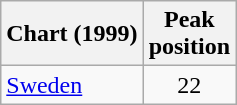<table class="wikitable">
<tr>
<th>Chart (1999)</th>
<th>Peak<br>position</th>
</tr>
<tr>
<td><a href='#'>Sweden</a></td>
<td align="center">22</td>
</tr>
</table>
